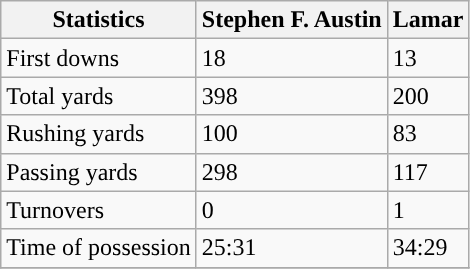<table class="wikitable" style="float: left;">
<tr>
<th>Statistics</th>
<th><strong>Stephen F. Austin</strong></th>
<th><strong>Lamar</strong></th>
</tr>
<tr>
<td>First downs</td>
<td>18</td>
<td>13</td>
</tr>
<tr>
<td>Total yards</td>
<td>398</td>
<td>200</td>
</tr>
<tr>
<td>Rushing yards</td>
<td>100</td>
<td>83</td>
</tr>
<tr>
<td>Passing yards</td>
<td>298</td>
<td>117</td>
</tr>
<tr>
<td>Turnovers</td>
<td>0</td>
<td>1</td>
</tr>
<tr>
<td>Time of possession</td>
<td>25:31</td>
<td>34:29</td>
</tr>
<tr>
</tr>
</table>
